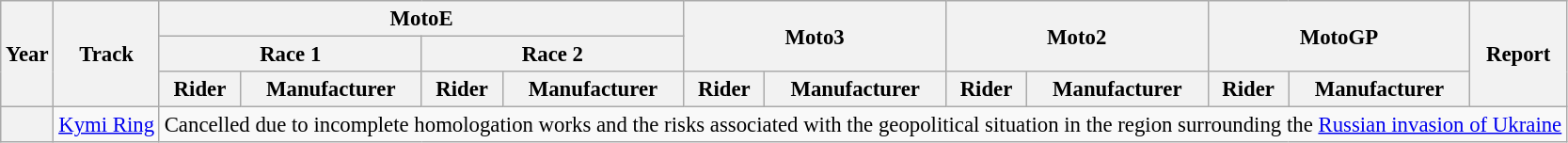<table class="wikitable" style="font-size: 95%;">
<tr>
<th rowspan=3>Year</th>
<th rowspan=3>Track</th>
<th colspan=4>MotoE</th>
<th colspan=2 rowspan=2>Moto3</th>
<th colspan=2 rowspan=2>Moto2</th>
<th colspan=2 rowspan=2>MotoGP</th>
<th rowspan=3>Report</th>
</tr>
<tr>
<th colspan=2>Race 1</th>
<th colspan=2>Race 2</th>
</tr>
<tr>
<th>Rider</th>
<th>Manufacturer</th>
<th>Rider</th>
<th>Manufacturer</th>
<th>Rider</th>
<th>Manufacturer</th>
<th>Rider</th>
<th>Manufacturer</th>
<th>Rider</th>
<th>Manufacturer</th>
</tr>
<tr>
<th></th>
<td><a href='#'>Kymi Ring</a></td>
<td colspan="11" align="center">Cancelled due to incomplete homologation works and the risks associated with the geopolitical situation in the region surrounding the <a href='#'>Russian invasion of Ukraine</a></td>
</tr>
</table>
